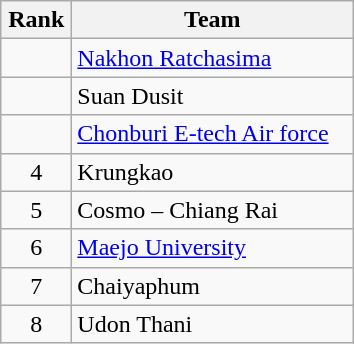<table class="wikitable" style="text-align: center;">
<tr>
<th width=40>Rank</th>
<th width=180>Team</th>
</tr>
<tr>
<td></td>
<td align="left"><a href='#'>Nakhon Ratchasima</a></td>
</tr>
<tr>
<td></td>
<td align="left">Suan Dusit</td>
</tr>
<tr>
<td></td>
<td align="left"><a href='#'>Chonburi E-tech Air force</a></td>
</tr>
<tr>
<td>4</td>
<td align="left">Krungkao</td>
</tr>
<tr>
<td>5</td>
<td align="left">Cosmo – Chiang Rai</td>
</tr>
<tr>
<td>6</td>
<td align="left"><a href='#'>Maejo University</a></td>
</tr>
<tr>
<td>7</td>
<td align="left">Chaiyaphum</td>
</tr>
<tr>
<td>8</td>
<td align="left">Udon Thani</td>
</tr>
</table>
